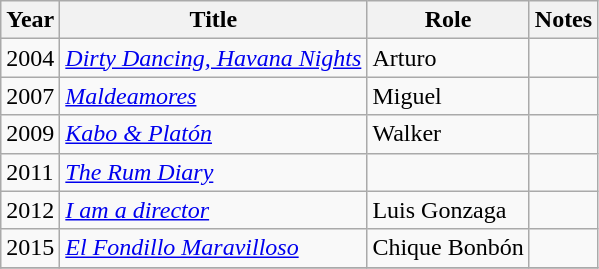<table class = "wikitable sortable">
<tr>
<th>Year</th>
<th>Title</th>
<th>Role</th>
<th>Notes</th>
</tr>
<tr>
<td>2004</td>
<td><em><a href='#'>Dirty Dancing, Havana Nights</a></em></td>
<td>Arturo</td>
<td></td>
</tr>
<tr>
<td>2007</td>
<td><em><a href='#'>Maldeamores</a></em></td>
<td>Miguel</td>
<td></td>
</tr>
<tr>
<td>2009</td>
<td><em><a href='#'>Kabo & Platón</a></em></td>
<td>Walker</td>
<td></td>
</tr>
<tr>
<td>2011</td>
<td><em><a href='#'>The Rum Diary</a></em></td>
<td></td>
<td></td>
</tr>
<tr>
<td>2012</td>
<td><em><a href='#'>I am a director</a></em></td>
<td>Luis Gonzaga</td>
<td></td>
</tr>
<tr>
<td>2015</td>
<td><em><a href='#'>El Fondillo Maravilloso</a></em></td>
<td>Chique Bonbón</td>
<td></td>
</tr>
<tr>
</tr>
</table>
